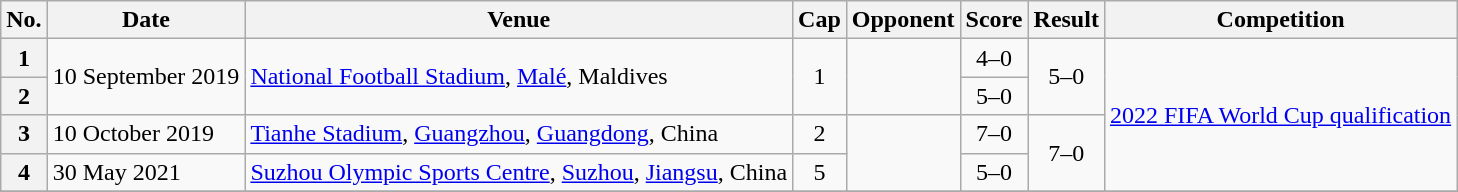<table class="wikitable sortable plainrowheaders">
<tr>
<th scope=col>No.</th>
<th scope=col data-sort-type=date>Date</th>
<th scope=col>Venue</th>
<th scope=col>Cap</th>
<th scope=col>Opponent</th>
<th scope=col>Score</th>
<th scope=col>Result</th>
<th scope=col>Competition</th>
</tr>
<tr>
<th scope=row>1</th>
<td rowspan=2>10 September 2019</td>
<td rowspan=2><a href='#'>National Football Stadium</a>, <a href='#'>Malé</a>, Maldives</td>
<td rowspan=2; align=center>1</td>
<td rowspan=2></td>
<td align=center>4–0</td>
<td rowspan="2" align="center">5–0</td>
<td rowspan=4><a href='#'>2022 FIFA World Cup qualification</a></td>
</tr>
<tr>
<th scope=row>2</th>
<td align=center>5–0</td>
</tr>
<tr>
<th scope=row>3</th>
<td>10 October 2019</td>
<td><a href='#'>Tianhe Stadium</a>, <a href='#'>Guangzhou</a>, <a href='#'>Guangdong</a>, China</td>
<td align=center>2</td>
<td rowspan=2></td>
<td align=center>7–0</td>
<td rowspan=2; align="center">7–0</td>
</tr>
<tr>
<th scope=row>4</th>
<td>30 May 2021</td>
<td><a href='#'>Suzhou Olympic Sports Centre</a>, <a href='#'>Suzhou</a>, <a href='#'>Jiangsu</a>, China</td>
<td align=center>5</td>
<td align=center>5–0</td>
</tr>
<tr>
</tr>
</table>
